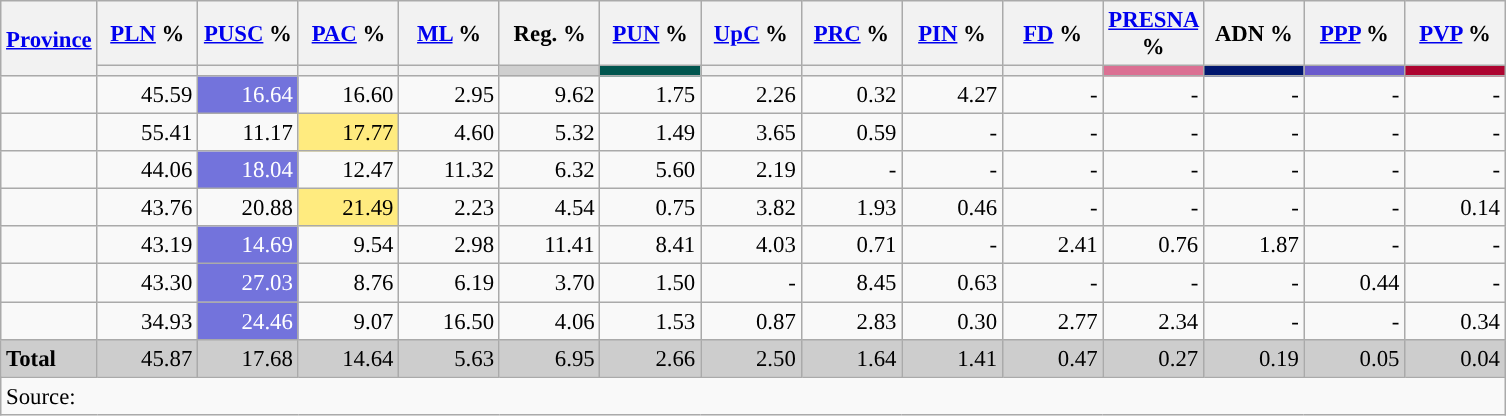<table class="wikitable sortable" style="text-align:right; font-size:95%">
<tr>
<th rowspan=2><a href='#'>Province</a></th>
<th width=60px><a href='#'>PLN</a> %</th>
<th width=60px><a href='#'>PUSC</a> %</th>
<th width=60px><a href='#'>PAC</a> %</th>
<th width=60px><a href='#'>ML</a> %</th>
<th width=60px>Reg. %</th>
<th width=60px><a href='#'>PUN</a> %</th>
<th width=60px><a href='#'>UpC</a> %</th>
<th width=60px><a href='#'>PRC</a> %</th>
<th width=60px><a href='#'>PIN</a> %</th>
<th width=60px><a href='#'>FD</a> %</th>
<th width=60px><a href='#'>PRESNA</a> %</th>
<th width=60px>ADN %</th>
<th width=60px><a href='#'>PPP</a> %</th>
<th width=60px><a href='#'>PVP</a> %</th>
</tr>
<tr>
<th style="color:inherit;background:"></th>
<th style="color:inherit;background:"></th>
<th style="color:inherit;background:"></th>
<th style="color:inherit;background:"></th>
<th style="color:inherit;background:#cfcfcf"></th>
<th style="color:inherit;background:#00554E"></th>
<th style="color:inherit;background:"></th>
<th style="color:inherit;background:"></th>
<th style="color:inherit;background:"></th>
<th style="color:inherit;background:"></th>
<th style="color:inherit;background:#DB7093"></th>
<th style="color:inherit;background:#00166E"></th>
<th style="color:inherit;background:SlateBlue"></th>
<th style="color:inherit;background:#AD0430"></th>
</tr>
<tr>
<td align="left"></td>
<td style="background:">45.59</td>
<td style="background:#7373dc; color:white;">16.64</td>
<td>16.60</td>
<td>2.95</td>
<td>9.62</td>
<td>1.75</td>
<td>2.26</td>
<td>0.32</td>
<td>4.27</td>
<td>-</td>
<td>-</td>
<td>-</td>
<td>-</td>
<td>-</td>
</tr>
<tr>
<td align="left"></td>
<td style="background:">55.41</td>
<td>11.17</td>
<td style="background:#FFEB7F; color:black;">17.77</td>
<td>4.60</td>
<td>5.32</td>
<td>1.49</td>
<td>3.65</td>
<td>0.59</td>
<td>-</td>
<td>-</td>
<td>-</td>
<td>-</td>
<td>-</td>
<td>-</td>
</tr>
<tr>
<td align="left"></td>
<td style="background:">44.06</td>
<td style="background:#7373dc; color:white;">18.04</td>
<td>12.47</td>
<td>11.32</td>
<td>6.32</td>
<td>5.60</td>
<td>2.19</td>
<td>-</td>
<td>-</td>
<td>-</td>
<td>-</td>
<td>-</td>
<td>-</td>
<td>-</td>
</tr>
<tr>
<td align="left"></td>
<td style="background:">43.76</td>
<td>20.88</td>
<td style="background:#FFEB7F; color:black;">21.49</td>
<td>2.23</td>
<td>4.54</td>
<td>0.75</td>
<td>3.82</td>
<td>1.93</td>
<td>0.46</td>
<td>-</td>
<td>-</td>
<td>-</td>
<td>-</td>
<td>0.14</td>
</tr>
<tr>
<td align="left"></td>
<td style="background:">43.19</td>
<td style="background:#7373dc; color:white;">14.69</td>
<td>9.54</td>
<td>2.98</td>
<td>11.41</td>
<td>8.41</td>
<td>4.03</td>
<td>0.71</td>
<td>-</td>
<td>2.41</td>
<td>0.76</td>
<td>1.87</td>
<td>-</td>
<td>-</td>
</tr>
<tr>
<td align="left"></td>
<td style="background:">43.30</td>
<td style="background:#7373dc; color:white;">27.03</td>
<td>8.76</td>
<td>6.19</td>
<td>3.70</td>
<td>1.50</td>
<td>-</td>
<td>8.45</td>
<td>0.63</td>
<td>-</td>
<td>-</td>
<td>-</td>
<td>0.44</td>
<td>-</td>
</tr>
<tr>
<td align="left"></td>
<td style="background:">34.93</td>
<td style="background:#7373dc; color:white;">24.46</td>
<td>9.07</td>
<td>16.50</td>
<td>4.06</td>
<td>1.53</td>
<td>0.87</td>
<td>2.83</td>
<td>0.30</td>
<td>2.77</td>
<td>2.34</td>
<td>-</td>
<td>-</td>
<td>0.34</td>
</tr>
<tr style="background:#CDCDCD;">
<td align="left"><strong>Total</strong></td>
<td style="background:">45.87</td>
<td>17.68</td>
<td>14.64</td>
<td>5.63</td>
<td>6.95</td>
<td>2.66</td>
<td>2.50</td>
<td>1.64</td>
<td>1.41</td>
<td>0.47</td>
<td>0.27</td>
<td>0.19</td>
<td>0.05</td>
<td>0.04</td>
</tr>
<tr>
<td align=left colspan=16>Source: </td>
</tr>
</table>
